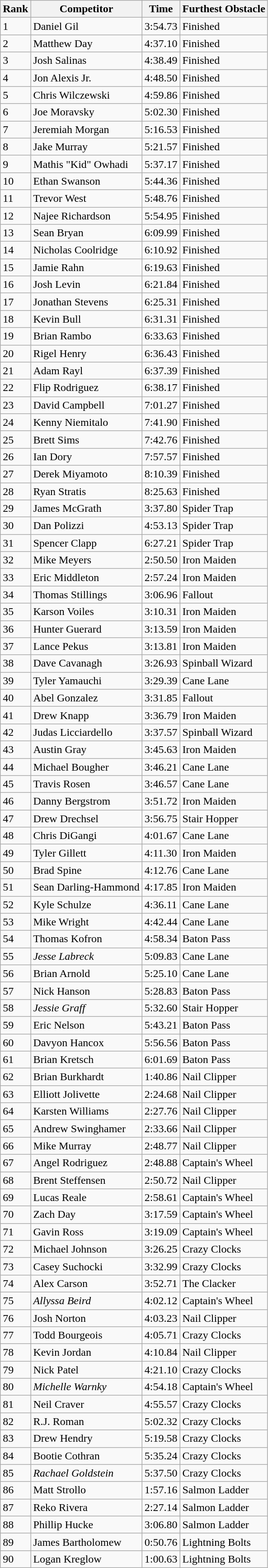<table class="wikitable sortable mw-collapsible">
<tr>
<th>Rank</th>
<th>Competitor</th>
<th>Time</th>
<th>Furthest Obstacle</th>
</tr>
<tr>
<td>1</td>
<td>Daniel Gil</td>
<td>3:54.73</td>
<td>Finished</td>
</tr>
<tr>
<td>2</td>
<td>Matthew Day</td>
<td>4:37.10</td>
<td>Finished</td>
</tr>
<tr>
<td>3</td>
<td>Josh Salinas</td>
<td>4:38.49</td>
<td>Finished</td>
</tr>
<tr>
<td>4</td>
<td>Jon Alexis Jr.</td>
<td>4:48.50</td>
<td>Finished</td>
</tr>
<tr>
<td>5</td>
<td>Chris Wilczewski</td>
<td>4:59.86</td>
<td>Finished</td>
</tr>
<tr>
<td>6</td>
<td>Joe Moravsky</td>
<td>5:02.30</td>
<td>Finished</td>
</tr>
<tr>
<td>7</td>
<td>Jeremiah Morgan</td>
<td>5:16.53</td>
<td>Finished</td>
</tr>
<tr>
<td>8</td>
<td>Jake Murray</td>
<td>5:21.57</td>
<td>Finished</td>
</tr>
<tr>
<td>9</td>
<td>Mathis "Kid" Owhadi</td>
<td>5:37.17</td>
<td>Finished</td>
</tr>
<tr>
<td>10</td>
<td>Ethan Swanson</td>
<td>5:44.36</td>
<td>Finished</td>
</tr>
<tr>
<td>11</td>
<td>Trevor West</td>
<td>5:48.76</td>
<td>Finished</td>
</tr>
<tr>
<td>12</td>
<td>Najee Richardson</td>
<td>5:54.95</td>
<td>Finished</td>
</tr>
<tr>
<td>13</td>
<td>Sean Bryan</td>
<td>6:09.99</td>
<td>Finished</td>
</tr>
<tr>
<td>14</td>
<td>Nicholas Coolridge</td>
<td>6:10.92</td>
<td>Finished</td>
</tr>
<tr>
<td>15</td>
<td>Jamie Rahn</td>
<td>6:19.63</td>
<td>Finished</td>
</tr>
<tr>
<td>16</td>
<td>Josh Levin</td>
<td>6:21.84</td>
<td>Finished</td>
</tr>
<tr>
<td>17</td>
<td>Jonathan Stevens</td>
<td>6:25.31</td>
<td>Finished</td>
</tr>
<tr>
<td>18</td>
<td>Kevin Bull</td>
<td>6:31.31</td>
<td>Finished</td>
</tr>
<tr>
<td>19</td>
<td>Brian Rambo</td>
<td>6:33.63</td>
<td>Finished</td>
</tr>
<tr>
<td>20</td>
<td>Rigel Henry</td>
<td>6:36.43</td>
<td>Finished</td>
</tr>
<tr>
<td>21</td>
<td>Adam Rayl</td>
<td>6:37.39</td>
<td>Finished</td>
</tr>
<tr>
<td>22</td>
<td>Flip Rodriguez</td>
<td>6:38.17</td>
<td>Finished</td>
</tr>
<tr>
<td>23</td>
<td>David Campbell</td>
<td>7:01.27</td>
<td>Finished</td>
</tr>
<tr>
<td>24</td>
<td>Kenny Niemitalo</td>
<td>7:41.90</td>
<td>Finished</td>
</tr>
<tr>
<td>25</td>
<td>Brett Sims</td>
<td>7:42.76</td>
<td>Finished</td>
</tr>
<tr>
<td>26</td>
<td>Ian Dory</td>
<td>7:57.57</td>
<td>Finished</td>
</tr>
<tr>
<td>27</td>
<td>Derek Miyamoto</td>
<td>8:10.39</td>
<td>Finished</td>
</tr>
<tr>
<td>28</td>
<td>Ryan Stratis</td>
<td>8:25.63</td>
<td>Finished</td>
</tr>
<tr>
<td>29</td>
<td>James McGrath</td>
<td>3:37.80</td>
<td>Spider Trap</td>
</tr>
<tr>
<td>30</td>
<td>Dan Polizzi</td>
<td>4:53.13</td>
<td>Spider Trap</td>
</tr>
<tr>
<td>31</td>
<td>Spencer Clapp</td>
<td>6:27.21</td>
<td>Spider Trap</td>
</tr>
<tr>
<td>32</td>
<td>Mike Meyers</td>
<td>2:50.50</td>
<td>Iron Maiden</td>
</tr>
<tr>
<td>33</td>
<td>Eric Middleton</td>
<td>2:57.24</td>
<td>Iron Maiden</td>
</tr>
<tr>
<td>34</td>
<td>Thomas Stillings</td>
<td>3:06.96</td>
<td>Fallout</td>
</tr>
<tr>
<td>35</td>
<td>Karson Voiles</td>
<td>3:10.31</td>
<td>Iron Maiden</td>
</tr>
<tr>
<td>36</td>
<td>Hunter Guerard</td>
<td>3:13.59</td>
<td>Iron Maiden</td>
</tr>
<tr>
<td>37</td>
<td>Lance Pekus</td>
<td>3:13.81</td>
<td>Iron Maiden</td>
</tr>
<tr>
<td>38</td>
<td>Dave Cavanagh</td>
<td>3:26.93</td>
<td>Spinball Wizard</td>
</tr>
<tr>
<td>39</td>
<td>Tyler Yamauchi</td>
<td>3:29.39</td>
<td>Cane Lane</td>
</tr>
<tr>
<td>40</td>
<td>Abel Gonzalez</td>
<td>3:31.85</td>
<td>Fallout</td>
</tr>
<tr>
<td>41</td>
<td>Drew Knapp</td>
<td>3:36.79</td>
<td>Iron Maiden</td>
</tr>
<tr>
<td>42</td>
<td>Judas Licciardello</td>
<td>3:37.57</td>
<td>Spinball Wizard</td>
</tr>
<tr>
<td>43</td>
<td>Austin Gray</td>
<td>3:45.63</td>
<td>Iron Maiden</td>
</tr>
<tr>
<td>44</td>
<td>Michael Bougher</td>
<td>3:46.21</td>
<td>Cane Lane</td>
</tr>
<tr>
<td>45</td>
<td>Travis Rosen</td>
<td>3:46.57</td>
<td>Cane Lane</td>
</tr>
<tr>
<td>46</td>
<td>Danny Bergstrom</td>
<td>3:51.72</td>
<td>Iron Maiden</td>
</tr>
<tr>
<td>47</td>
<td>Drew Drechsel</td>
<td>3:56.75</td>
<td>Stair Hopper</td>
</tr>
<tr>
<td>48</td>
<td>Chris DiGangi</td>
<td>4:01.67</td>
<td>Cane Lane</td>
</tr>
<tr>
<td>49</td>
<td>Tyler Gillett</td>
<td>4:11.30</td>
<td>Iron Maiden</td>
</tr>
<tr>
<td>50</td>
<td>Brad Spine</td>
<td>4:12.76</td>
<td>Cane Lane</td>
</tr>
<tr>
<td>51</td>
<td>Sean Darling-Hammond</td>
<td>4:17.85</td>
<td>Iron Maiden</td>
</tr>
<tr>
<td>52</td>
<td>Kyle Schulze</td>
<td>4:36.11</td>
<td>Cane Lane</td>
</tr>
<tr>
<td>53</td>
<td>Mike Wright</td>
<td>4:42.44</td>
<td>Cane Lane</td>
</tr>
<tr>
<td>54</td>
<td>Thomas Kofron</td>
<td>4:58.34</td>
<td>Baton Pass</td>
</tr>
<tr>
<td>55</td>
<td><em>Jesse Labreck</em></td>
<td>5:09.83</td>
<td>Cane Lane</td>
</tr>
<tr>
<td>56</td>
<td>Brian Arnold</td>
<td>5:25.10</td>
<td>Cane Lane</td>
</tr>
<tr>
<td>57</td>
<td>Nick Hanson</td>
<td>5:28.83</td>
<td>Baton Pass</td>
</tr>
<tr>
<td>58</td>
<td><em>Jessie Graff</em></td>
<td>5:32.60</td>
<td>Stair Hopper</td>
</tr>
<tr>
<td>59</td>
<td>Eric Nelson</td>
<td>5:43.21</td>
<td>Baton Pass</td>
</tr>
<tr>
<td>60</td>
<td>Davyon Hancox</td>
<td>5:56.56</td>
<td>Baton Pass</td>
</tr>
<tr>
<td>61</td>
<td>Brian Kretsch</td>
<td>6:01.69</td>
<td>Baton Pass</td>
</tr>
<tr>
<td>62</td>
<td>Brian Burkhardt</td>
<td>1:40.86</td>
<td>Nail Clipper</td>
</tr>
<tr>
<td>63</td>
<td>Elliott Jolivette</td>
<td>2:24.68</td>
<td>Nail Clipper</td>
</tr>
<tr>
<td>64</td>
<td>Karsten Williams</td>
<td>2:27.76</td>
<td>Nail Clipper</td>
</tr>
<tr>
<td>65</td>
<td>Andrew Swinghamer</td>
<td>2:33.66</td>
<td>Nail Clipper</td>
</tr>
<tr>
<td>66</td>
<td>Mike Murray</td>
<td>2:48.77</td>
<td>Nail Clipper</td>
</tr>
<tr>
<td>67</td>
<td>Angel Rodriguez</td>
<td>2:48.88</td>
<td>Captain's Wheel</td>
</tr>
<tr>
<td>68</td>
<td>Brent Steffensen</td>
<td>2:50.72</td>
<td>Nail Clipper</td>
</tr>
<tr>
<td>69</td>
<td>Lucas Reale</td>
<td>2:58.61</td>
<td>Captain's Wheel</td>
</tr>
<tr>
<td>70</td>
<td>Zach Day</td>
<td>3:17.59</td>
<td>Captain's Wheel</td>
</tr>
<tr>
<td>71</td>
<td>Gavin Ross</td>
<td>3:19.09</td>
<td>Captain's Wheel</td>
</tr>
<tr>
<td>72</td>
<td>Michael Johnson</td>
<td>3:26.25</td>
<td>Crazy Clocks</td>
</tr>
<tr>
<td>73</td>
<td>Casey Suchocki</td>
<td>3:32.99</td>
<td>Crazy Clocks</td>
</tr>
<tr>
<td>74</td>
<td>Alex Carson</td>
<td>3:52.71</td>
<td>The Clacker</td>
</tr>
<tr>
<td>75</td>
<td><em>Allyssa Beird</em></td>
<td>4:02.12</td>
<td>Captain's Wheel</td>
</tr>
<tr>
<td>76</td>
<td>Josh Norton</td>
<td>4:03.23</td>
<td>Nail Clipper</td>
</tr>
<tr>
<td>77</td>
<td>Todd Bourgeois</td>
<td>4:05.71</td>
<td>Crazy Clocks</td>
</tr>
<tr>
<td>78</td>
<td>Kevin Jordan</td>
<td>4:10.84</td>
<td>Nail Clipper</td>
</tr>
<tr>
<td>79</td>
<td>Nick Patel</td>
<td>4:21.10</td>
<td>Crazy Clocks</td>
</tr>
<tr>
<td>80</td>
<td><em>Michelle Warnky</em></td>
<td>4:54.18</td>
<td>Captain's Wheel</td>
</tr>
<tr>
<td>81</td>
<td>Neil Craver</td>
<td>4:55.57</td>
<td>Crazy Clocks</td>
</tr>
<tr>
<td>82</td>
<td>R.J. Roman</td>
<td>5:02.32</td>
<td>Crazy Clocks</td>
</tr>
<tr>
<td>83</td>
<td>Drew Hendry</td>
<td>5:19.58</td>
<td>Crazy Clocks</td>
</tr>
<tr>
<td>84</td>
<td>Bootie Cothran</td>
<td>5:35.24</td>
<td>Crazy Clocks</td>
</tr>
<tr>
<td>85</td>
<td><em>Rachael Goldstein</em></td>
<td>5:37.50</td>
<td>Crazy Clocks</td>
</tr>
<tr>
<td>86</td>
<td>Matt Strollo</td>
<td>1:57.16</td>
<td>Salmon Ladder</td>
</tr>
<tr>
<td>87</td>
<td>Reko Rivera</td>
<td>2:27.14</td>
<td>Salmon Ladder</td>
</tr>
<tr>
<td>88</td>
<td>Phillip Hucke</td>
<td>3:06.80</td>
<td>Salmon Ladder</td>
</tr>
<tr>
<td>89</td>
<td>James Bartholomew</td>
<td>0:50.76</td>
<td>Lightning Bolts</td>
</tr>
<tr>
<td>90</td>
<td>Logan Kreglow</td>
<td>1:00.63</td>
<td>Lightning Bolts</td>
</tr>
</table>
